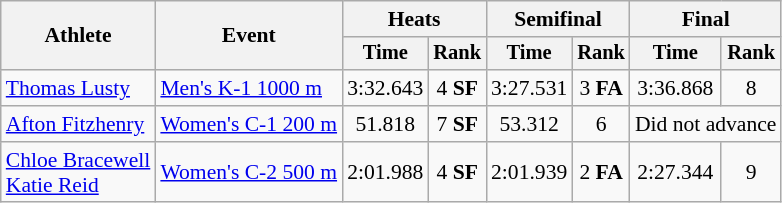<table class=wikitable style=font-size:90%;text-align:center>
<tr>
<th rowspan=2>Athlete</th>
<th rowspan=2>Event</th>
<th colspan=2>Heats</th>
<th colspan=2>Semifinal</th>
<th colspan=2>Final</th>
</tr>
<tr style=font-size:95%>
<th>Time</th>
<th>Rank</th>
<th>Time</th>
<th>Rank</th>
<th>Time</th>
<th>Rank</th>
</tr>
<tr>
<td align=left><a href='#'>Thomas Lusty</a></td>
<td align=left><a href='#'>Men's K-1 1000 m</a></td>
<td>3:32.643</td>
<td>4 <strong>SF</strong></td>
<td>3:27.531</td>
<td>3 <strong>FA</strong></td>
<td>3:36.868</td>
<td>8</td>
</tr>
<tr>
<td align=left><a href='#'>Afton Fitzhenry</a></td>
<td align=left><a href='#'>Women's C-1 200 m</a></td>
<td>51.818</td>
<td>7 <strong>SF</strong></td>
<td>53.312</td>
<td>6</td>
<td colspan=2>Did not advance</td>
</tr>
<tr>
<td align=left><a href='#'>Chloe Bracewell</a><br><a href='#'>Katie Reid</a></td>
<td align=left><a href='#'>Women's C-2 500 m</a></td>
<td>2:01.988</td>
<td>4 <strong>SF</strong></td>
<td>2:01.939</td>
<td>2 <strong>FA</strong></td>
<td>2:27.344</td>
<td>9</td>
</tr>
</table>
